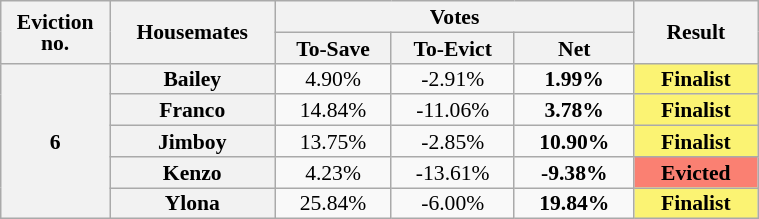<table class="wikitable" style="text-align:center; font-size:90%; line-height:14px;" width="40%">
<tr>
<th rowspan="2" width="05%">Eviction no.</th>
<th rowspan="2" width="10%">Housemates</th>
<th colspan="3" width="27%">Votes</th>
<th rowspan="2" width="10%">Result</th>
</tr>
<tr>
<th width="09%">To-Save</th>
<th width="09%">To-Evict</th>
<th width="09%">Net</th>
</tr>
<tr>
<th rowspan="5">6</th>
<th>Bailey</th>
<td>4.90%</td>
<td>-2.91%</td>
<td><strong>1.99%</strong></td>
<th align="center" style="background:#FBF373;">Finalist</th>
</tr>
<tr>
<th>Franco</th>
<td>14.84%</td>
<td>-11.06%</td>
<td><strong>3.78%</strong></td>
<th align="center" style="background:#FBF373;">Finalist</th>
</tr>
<tr>
<th>Jimboy</th>
<td>13.75%</td>
<td>-2.85%</td>
<td><strong>10.90%</strong></td>
<th align="center" style="background:#FBF373;">Finalist</th>
</tr>
<tr>
<th>Kenzo</th>
<td>4.23%</td>
<td>-13.61%</td>
<td><strong>-9.38%</strong></td>
<th align="center" style="background:#FA8072">Evicted</th>
</tr>
<tr>
<th>Ylona</th>
<td>25.84%</td>
<td>-6.00%</td>
<td><strong>19.84%</strong></td>
<th align="center" style="background:#FBF373;">Finalist</th>
</tr>
</table>
